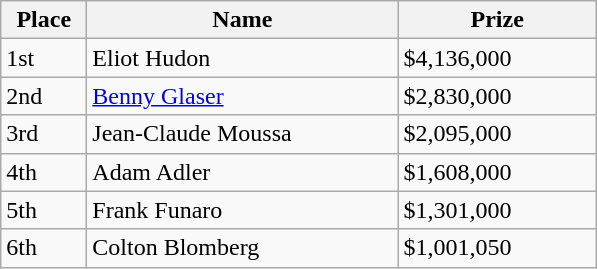<table class="wikitable">
<tr>
<th style="width:50px;">Place</th>
<th style="width:200px;">Name</th>
<th style="width:125px;">Prize</th>
</tr>
<tr>
<td>1st</td>
<td> Eliot Hudon</td>
<td>$4,136,000</td>
</tr>
<tr>
<td>2nd</td>
<td> <a href='#'>Benny Glaser</a></td>
<td>$2,830,000</td>
</tr>
<tr>
<td>3rd</td>
<td> Jean-Claude Moussa</td>
<td>$2,095,000</td>
</tr>
<tr>
<td>4th</td>
<td> Adam Adler</td>
<td>$1,608,000</td>
</tr>
<tr>
<td>5th</td>
<td> Frank Funaro</td>
<td>$1,301,000</td>
</tr>
<tr>
<td>6th</td>
<td> Colton Blomberg</td>
<td>$1,001,050</td>
</tr>
</table>
